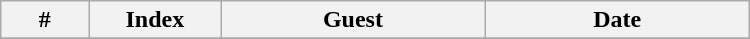<table class="wikitable plainrowheaders" style="width:500px;">
<tr>
<th style="width:10%;">#</th>
<th style="width:15%;">Index</th>
<th style="width:30%;">Guest</th>
<th style="width:30%;">Date</th>
</tr>
<tr>
</tr>
</table>
